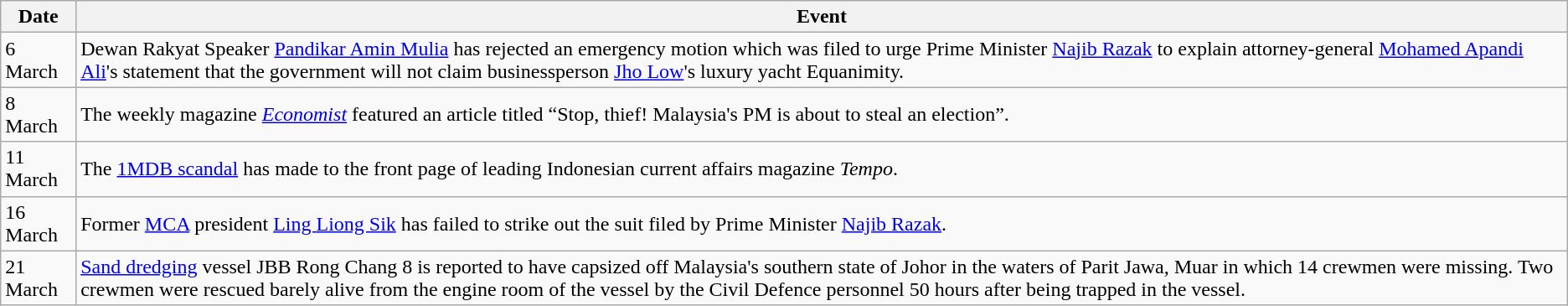<table class="wikitable">
<tr>
<th>Date</th>
<th>Event</th>
</tr>
<tr>
<td>6 March</td>
<td>Dewan Rakyat Speaker <a href='#'>Pandikar Amin Mulia</a> has rejected an emergency motion which was filed to urge Prime Minister <a href='#'>Najib Razak</a> to explain attorney-general <a href='#'>Mohamed Apandi Ali</a>'s statement that the government will not claim businessperson <a href='#'>Jho Low</a>'s luxury yacht Equanimity.</td>
</tr>
<tr>
<td>8 March</td>
<td>The weekly magazine <em><a href='#'>Economist</a></em> featured an article titled “Stop, thief! Malaysia's PM is about to steal an election”.</td>
</tr>
<tr>
<td>11 March</td>
<td>The <a href='#'>1MDB scandal</a> has made to the front page of leading Indonesian current affairs magazine <em>Tempo</em>.</td>
</tr>
<tr>
<td>16 March</td>
<td>Former <a href='#'>MCA</a> president <a href='#'>Ling Liong Sik</a> has failed to strike out the suit filed by Prime Minister <a href='#'>Najib Razak</a>.</td>
</tr>
<tr>
<td>21 March</td>
<td><a href='#'>Sand dredging</a> vessel JBB Rong Chang 8 is reported to have capsized off Malaysia's southern state of Johor in the waters of Parit Jawa, Muar in which 14 crewmen were missing. Two crewmen were rescued barely alive from the engine room of the vessel by the Civil Defence personnel 50 hours after being trapped in the vessel.</td>
</tr>
</table>
